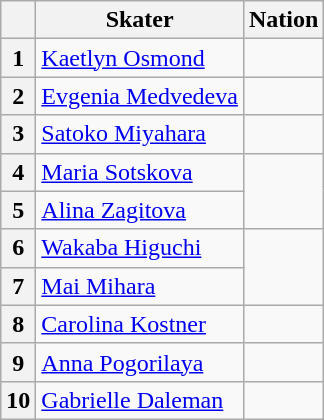<table class="wikitable sortable" style="text-align: left">
<tr>
<th scope="col"></th>
<th scope="col">Skater</th>
<th scope="col">Nation</th>
</tr>
<tr>
<th scope="row">1</th>
<td><a href='#'>Kaetlyn Osmond</a></td>
<td></td>
</tr>
<tr>
<th scope="row">2</th>
<td><a href='#'>Evgenia Medvedeva</a></td>
<td></td>
</tr>
<tr>
<th scope="row">3</th>
<td><a href='#'>Satoko Miyahara</a></td>
<td></td>
</tr>
<tr>
<th scope="row">4</th>
<td><a href='#'>Maria Sotskova</a></td>
<td rowspan="2"></td>
</tr>
<tr>
<th scope="row">5</th>
<td><a href='#'>Alina Zagitova</a></td>
</tr>
<tr>
<th scope="row">6</th>
<td><a href='#'>Wakaba Higuchi</a></td>
<td rowspan="2"></td>
</tr>
<tr>
<th scope="row">7</th>
<td><a href='#'>Mai Mihara</a></td>
</tr>
<tr>
<th scope="row">8</th>
<td><a href='#'>Carolina Kostner</a></td>
<td></td>
</tr>
<tr>
<th scope="row">9</th>
<td><a href='#'>Anna Pogorilaya</a></td>
<td></td>
</tr>
<tr>
<th scope="row">10</th>
<td><a href='#'>Gabrielle Daleman</a></td>
<td></td>
</tr>
</table>
